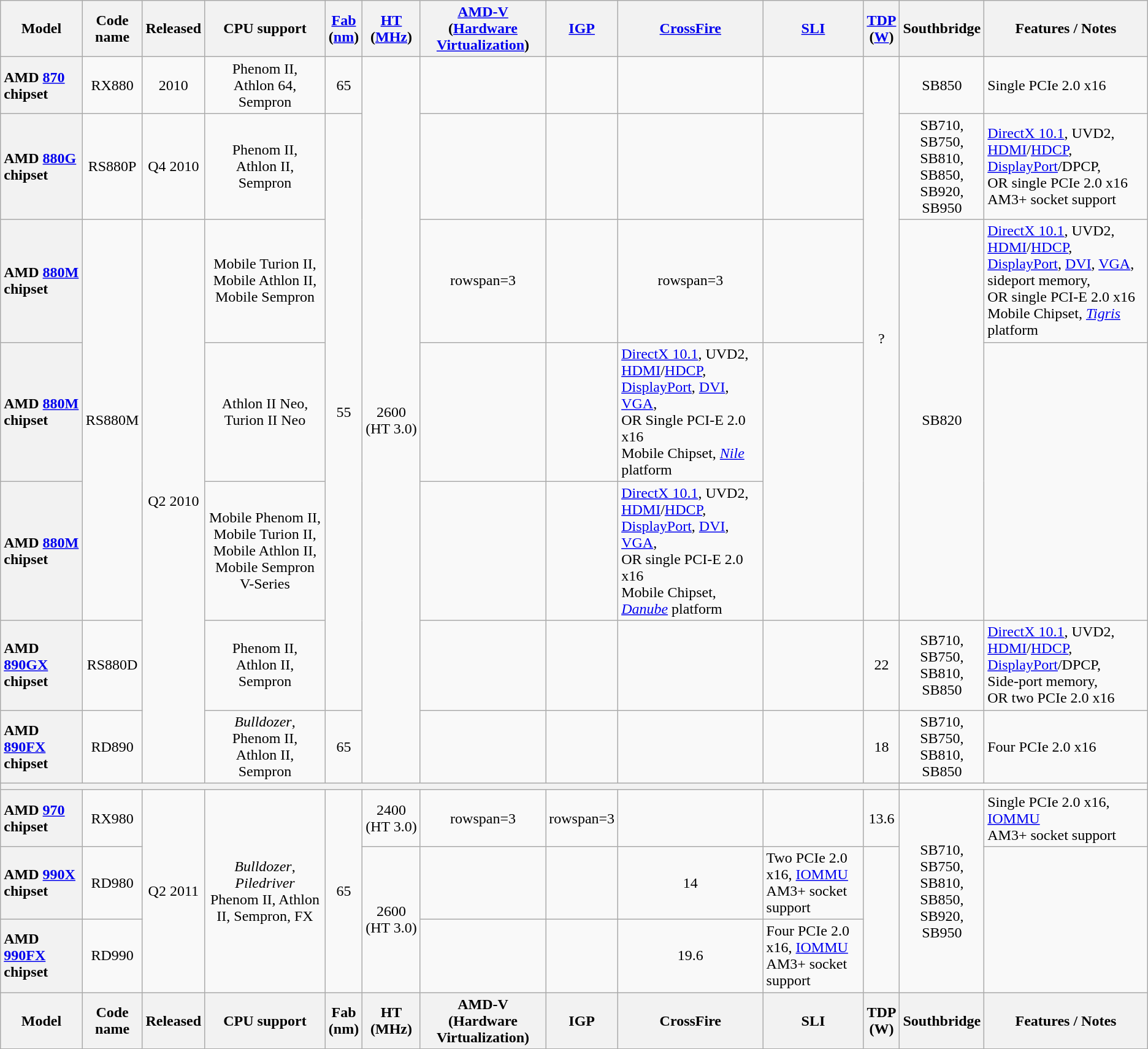<table class="wikitable" style="text-align: center">
<tr>
<th>Model</th>
<th>Code<br>name</th>
<th>Released</th>
<th>CPU support</th>
<th><a href='#'>Fab</a><br>(<a href='#'>nm</a>)</th>
<th><a href='#'>HT</a><br>(<a href='#'>MHz</a>)</th>
<th><a href='#'>AMD-V</a><br>(<a href='#'>Hardware Virtualization</a>)</th>
<th><a href='#'>IGP</a></th>
<th><a href='#'>CrossFire</a></th>
<th><a href='#'>SLI</a></th>
<th><a href='#'>TDP</a><br>(<a href='#'>W</a>)</th>
<th>Southbridge</th>
<th>Features / Notes</th>
</tr>
<tr>
<th style="text-align: left">AMD <a href='#'>870</a> chipset</th>
<td>RX880</td>
<td>2010</td>
<td>Phenom II,<br>Athlon 64,<br>Sempron</td>
<td>65</td>
<td rowspan="7">2600<br>(HT 3.0)</td>
<td></td>
<td></td>
<td></td>
<td></td>
<td rowspan="5">?</td>
<td>SB850</td>
<td align="left">Single PCIe 2.0 x16</td>
</tr>
<tr>
<th style="text-align: left">AMD <a href='#'>880G</a> chipset</th>
<td>RS880P</td>
<td>Q4 2010</td>
<td>Phenom II,<br>Athlon II,<br>Sempron</td>
<td rowspan="5">55</td>
<td></td>
<td></td>
<td></td>
<td></td>
<td>SB710,<br>SB750,<br>SB810,<br>SB850,<br>SB920,<br>SB950</td>
<td align="left"><a href='#'>DirectX 10.1</a>, UVD2,<br><a href='#'>HDMI</a>/<a href='#'>HDCP</a>, <a href='#'>DisplayPort</a>/DPCP,<br>OR single PCIe 2.0 x16<br>AM3+ socket support</td>
</tr>
<tr>
<th style="text-align: left">AMD <a href='#'>880M</a> chipset</th>
<td rowspan=3>RS880M</td>
<td rowspan="5">Q2 2010</td>
<td>Mobile Turion II,<br>Mobile Athlon II,<br>Mobile Sempron</td>
<td>rowspan=3 </td>
<td></td>
<td>rowspan=3 </td>
<td></td>
<td rowspan=3>SB820</td>
<td align="left"><a href='#'>DirectX 10.1</a>, UVD2,<br><a href='#'>HDMI</a>/<a href='#'>HDCP</a>, <a href='#'>DisplayPort</a>, <a href='#'>DVI</a>, <a href='#'>VGA</a>,<br>sideport memory,<br>OR single PCI-E 2.0 x16<br>Mobile Chipset, <a href='#'><em>Tigris</em></a> platform</td>
</tr>
<tr>
<th style="text-align: left">AMD <a href='#'>880M</a> chipset</th>
<td>Athlon II Neo,<br>Turion II Neo</td>
<td></td>
<td></td>
<td align="left"><a href='#'>DirectX 10.1</a>, UVD2,<br><a href='#'>HDMI</a>/<a href='#'>HDCP</a>, <a href='#'>DisplayPort</a>, <a href='#'>DVI</a>, <a href='#'>VGA</a>,<br>OR Single PCI-E 2.0 x16<br>Mobile Chipset, <a href='#'><em>Nile</em></a> platform</td>
</tr>
<tr>
<th style="text-align: left">AMD <a href='#'>880M</a> chipset</th>
<td>Mobile Phenom II,<br>Mobile Turion II,<br>Mobile Athlon II,<br>Mobile Sempron<br>V-Series</td>
<td></td>
<td></td>
<td align="left"><a href='#'>DirectX 10.1</a>, UVD2,<br><a href='#'>HDMI</a>/<a href='#'>HDCP</a>, <a href='#'>DisplayPort</a>, <a href='#'>DVI</a>, <a href='#'>VGA</a>,<br>OR single PCI-E 2.0 x16<br>Mobile Chipset, <a href='#'><em>Danube</em></a> platform</td>
</tr>
<tr>
<th style="text-align: left">AMD <a href='#'>890GX</a> chipset</th>
<td>RS880D</td>
<td>Phenom II,<br>Athlon II,<br>Sempron</td>
<td></td>
<td></td>
<td></td>
<td></td>
<td>22</td>
<td>SB710,<br>SB750,<br>SB810,<br>SB850</td>
<td align="left"><a href='#'>DirectX 10.1</a>, UVD2,<br><a href='#'>HDMI</a>/<a href='#'>HDCP</a>, <a href='#'>DisplayPort</a>/DPCP,<br> Side-port memory,<br>OR two PCIe 2.0 x16</td>
</tr>
<tr>
<th style="text-align: left">AMD <a href='#'>890FX</a> chipset</th>
<td>RD890</td>
<td><em>Bulldozer</em>,<br>Phenom II,<br>Athlon II,<br>Sempron</td>
<td>65</td>
<td></td>
<td></td>
<td></td>
<td></td>
<td>18</td>
<td>SB710,<br>SB750,<br>SB810,<br>SB850</td>
<td align="left">Four PCIe 2.0 x16</td>
</tr>
<tr>
<th colspan=11></th>
</tr>
<tr>
<th style="text-align: left">AMD <a href='#'>970</a> chipset</th>
<td>RX980</td>
<td rowspan=3>Q2 2011</td>
<td rowspan=3><em>Bulldozer</em>, <em>Piledriver</em><br>Phenom II, Athlon II, Sempron, FX</td>
<td rowspan=3>65</td>
<td>2400<br>(HT 3.0)</td>
<td>rowspan=3 </td>
<td>rowspan=3 </td>
<td></td>
<td></td>
<td>13.6</td>
<td rowspan=3>SB710,<br>SB750,<br>SB810,<br>SB850,<br>SB920,<br> SB950</td>
<td align="left">Single PCIe 2.0 x16, <a href='#'>IOMMU</a><br>AM3+ socket support</td>
</tr>
<tr>
<th style="text-align: left">AMD <a href='#'>990X</a> chipset</th>
<td>RD980</td>
<td rowspan="2">2600<br>(HT 3.0)</td>
<td></td>
<td></td>
<td>14</td>
<td align="left">Two PCIe 2.0 x16, <a href='#'>IOMMU</a><br>AM3+ socket support</td>
</tr>
<tr>
<th style="text-align: left">AMD <a href='#'>990FX</a> chipset</th>
<td>RD990</td>
<td></td>
<td></td>
<td>19.6</td>
<td align="left">Four PCIe 2.0 x16, <a href='#'>IOMMU</a><br>AM3+ socket support</td>
</tr>
<tr>
<th>Model</th>
<th>Code<br>name</th>
<th>Released</th>
<th>CPU support</th>
<th>Fab<br>(nm)</th>
<th>HT<br>(MHz)</th>
<th>AMD-V<br>(Hardware Virtualization)</th>
<th>IGP</th>
<th>CrossFire</th>
<th>SLI</th>
<th>TDP<br>(W)</th>
<th>Southbridge</th>
<th>Features / Notes</th>
</tr>
</table>
